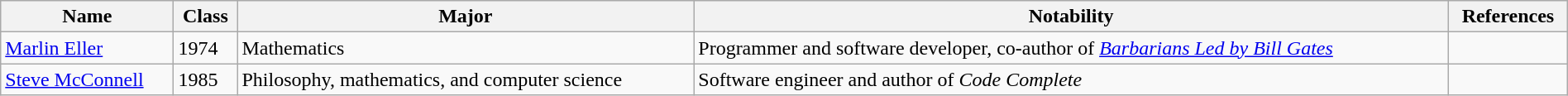<table class="wikitable" style="width:100%;">
<tr>
<th>Name</th>
<th>Class</th>
<th>Major</th>
<th>Notability</th>
<th>References</th>
</tr>
<tr>
<td><a href='#'>Marlin Eller</a></td>
<td>1974</td>
<td>Mathematics</td>
<td>Programmer and software developer, co-author of <em><a href='#'>Barbarians Led by Bill Gates</a></em></td>
<td></td>
</tr>
<tr>
<td><a href='#'>Steve McConnell</a></td>
<td>1985</td>
<td>Philosophy, mathematics, and computer science</td>
<td>Software engineer and author of <em>Code Complete</em></td>
<td></td>
</tr>
</table>
